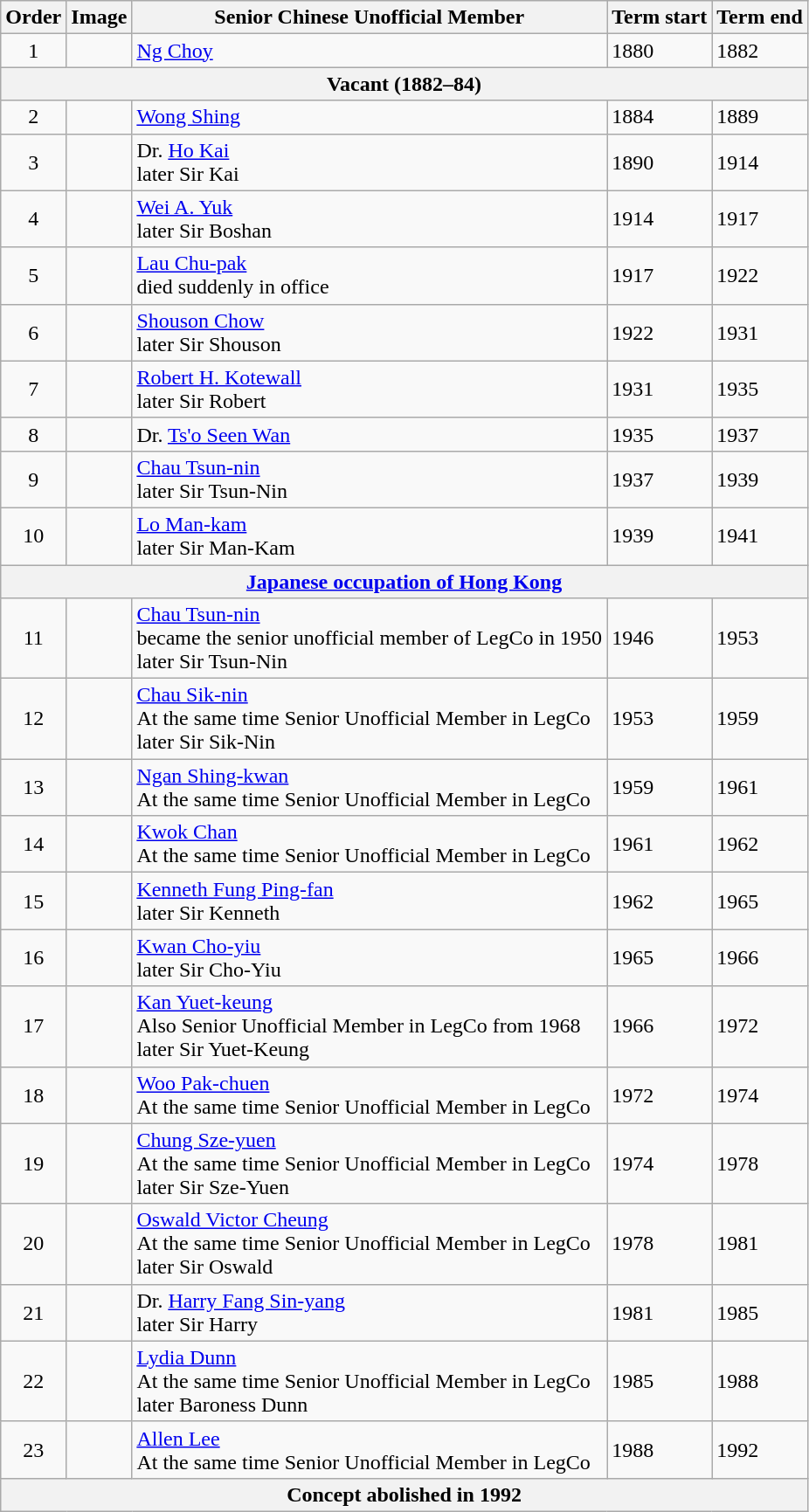<table class="wikitable">
<tr>
<th>Order</th>
<th>Image</th>
<th>Senior Chinese Unofficial Member</th>
<th>Term start</th>
<th>Term end</th>
</tr>
<tr>
<td align="center">1</td>
<td align="center"></td>
<td><a href='#'>Ng Choy</a></td>
<td>1880</td>
<td>1882</td>
</tr>
<tr>
<th colspan=5>Vacant (1882–84)</th>
</tr>
<tr>
<td align="center">2</td>
<td align="center"></td>
<td><a href='#'>Wong Shing</a></td>
<td>1884</td>
<td>1889</td>
</tr>
<tr>
<td align="center">3</td>
<td align="center"></td>
<td>Dr. <a href='#'>Ho Kai</a><br>later Sir Kai</td>
<td>1890</td>
<td>1914</td>
</tr>
<tr>
<td align="center">4</td>
<td align="center"></td>
<td><a href='#'>Wei A. Yuk</a><br>later Sir Boshan</td>
<td>1914</td>
<td>1917</td>
</tr>
<tr>
<td align="center">5</td>
<td align="center"></td>
<td><a href='#'>Lau Chu-pak</a><br>died suddenly in office</td>
<td>1917</td>
<td>1922</td>
</tr>
<tr>
<td align="center">6</td>
<td align="center"></td>
<td><a href='#'>Shouson Chow</a><br>later Sir Shouson</td>
<td>1922</td>
<td>1931</td>
</tr>
<tr>
<td align="center">7</td>
<td align="center"></td>
<td><a href='#'>Robert H. Kotewall</a><br>later Sir Robert</td>
<td>1931</td>
<td>1935</td>
</tr>
<tr>
<td align="center">8</td>
<td align="center"></td>
<td>Dr. <a href='#'>Ts'o Seen Wan</a></td>
<td>1935</td>
<td>1937</td>
</tr>
<tr>
<td align="center">9</td>
<td align="center"></td>
<td><a href='#'>Chau Tsun-nin</a><br>later Sir Tsun-Nin</td>
<td>1937</td>
<td>1939</td>
</tr>
<tr>
<td align="center">10</td>
<td align="center"></td>
<td><a href='#'>Lo Man-kam</a><br>later Sir Man-Kam</td>
<td>1939</td>
<td>1941</td>
</tr>
<tr>
<th colspan=5><a href='#'>Japanese occupation of Hong Kong</a></th>
</tr>
<tr>
<td align="center">11</td>
<td align="center"></td>
<td><a href='#'>Chau Tsun-nin</a><br>became the senior unofficial member of LegCo in 1950<br>later Sir Tsun-Nin</td>
<td>1946</td>
<td>1953</td>
</tr>
<tr>
<td align="center">12</td>
<td align="center"></td>
<td><a href='#'>Chau Sik-nin</a><br>At the same time Senior Unofficial Member in LegCo<br>later Sir Sik-Nin</td>
<td>1953</td>
<td>1959</td>
</tr>
<tr>
<td align="center">13</td>
<td align="center"></td>
<td><a href='#'>Ngan Shing-kwan</a><br>At the same time Senior Unofficial Member in LegCo</td>
<td>1959</td>
<td>1961</td>
</tr>
<tr>
<td align="center">14</td>
<td align="center"></td>
<td><a href='#'>Kwok Chan</a><br>At the same time Senior Unofficial Member in LegCo</td>
<td>1961</td>
<td>1962</td>
</tr>
<tr>
<td align="center">15</td>
<td align="center"></td>
<td><a href='#'>Kenneth Fung Ping-fan</a><br>later Sir Kenneth</td>
<td>1962</td>
<td>1965</td>
</tr>
<tr>
<td align="center">16</td>
<td align="center"></td>
<td><a href='#'>Kwan Cho-yiu</a><br>later Sir Cho-Yiu</td>
<td>1965</td>
<td>1966</td>
</tr>
<tr>
<td align="center">17</td>
<td align="center"></td>
<td><a href='#'>Kan Yuet-keung</a><br>Also Senior Unofficial Member in LegCo from 1968<br>later Sir Yuet-Keung</td>
<td>1966</td>
<td>1972</td>
</tr>
<tr>
<td align="center">18</td>
<td align="center"></td>
<td><a href='#'>Woo Pak-chuen</a><br>At the same time Senior Unofficial Member in LegCo</td>
<td>1972</td>
<td>1974</td>
</tr>
<tr>
<td align="center">19</td>
<td align="center"></td>
<td><a href='#'>Chung Sze-yuen</a><br>At the same time Senior Unofficial Member in LegCo<br>later Sir Sze-Yuen</td>
<td>1974</td>
<td>1978</td>
</tr>
<tr>
<td align="center">20</td>
<td align="center"></td>
<td><a href='#'>Oswald Victor Cheung</a><br>At the same time Senior Unofficial Member in LegCo<br>later Sir Oswald</td>
<td>1978</td>
<td>1981</td>
</tr>
<tr>
<td align="center">21</td>
<td align="center"></td>
<td>Dr. <a href='#'>Harry Fang Sin-yang</a><br>later Sir Harry</td>
<td>1981</td>
<td>1985</td>
</tr>
<tr>
<td align="center">22</td>
<td align="center"></td>
<td><a href='#'>Lydia Dunn</a><br>At the same time Senior Unofficial Member in LegCo<br>later Baroness Dunn</td>
<td>1985</td>
<td>1988</td>
</tr>
<tr>
<td align="center">23</td>
<td align="center"></td>
<td><a href='#'>Allen Lee</a><br>At the same time Senior Unofficial Member in LegCo</td>
<td>1988</td>
<td>1992</td>
</tr>
<tr>
<th colspan=5>Concept abolished in 1992</th>
</tr>
</table>
